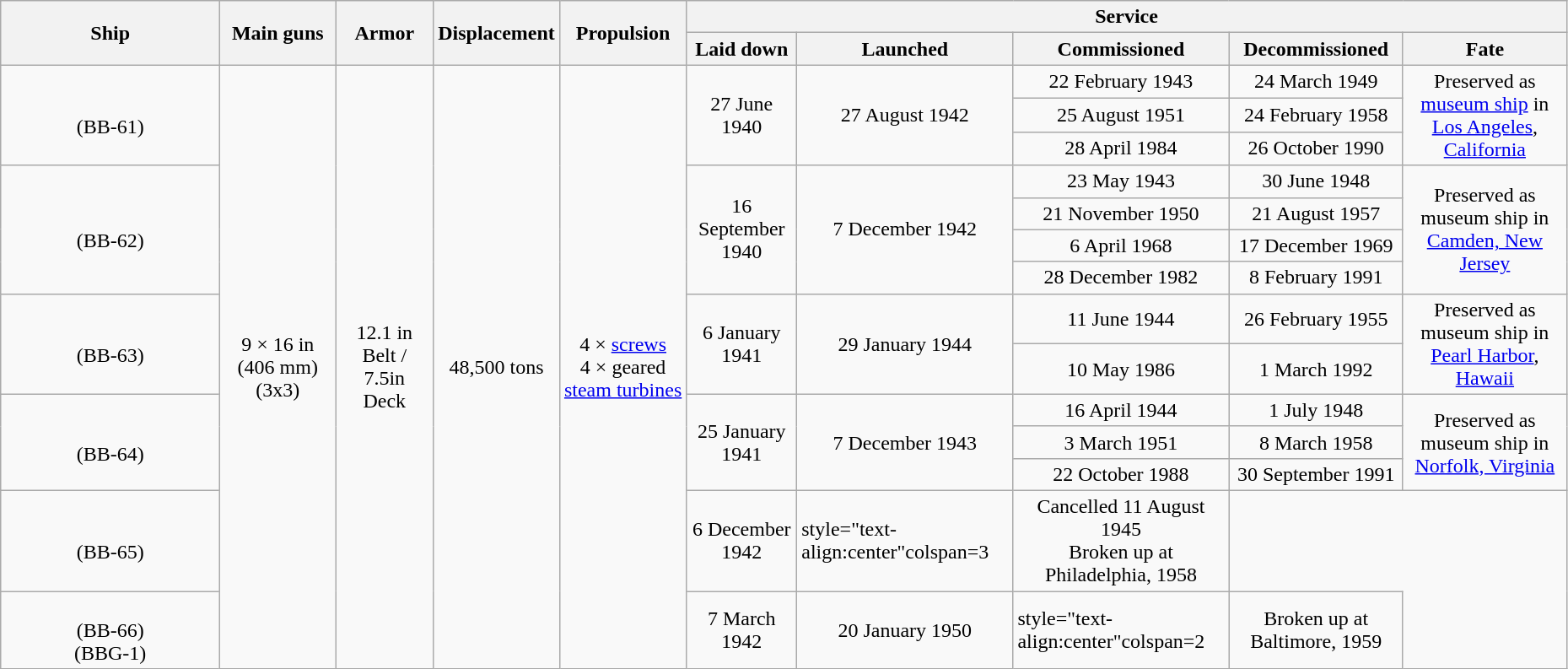<table class="wikitable" style="width:98%;">
<tr valign="center">
<th scope="col" rowspan="2" style="text-align:center; width:14%;">Ship</th>
<th scope="col" style="text-align:center;" rowspan="2">Main guns</th>
<th scope="col" style="text-align:center;" rowspan="2">Armor</th>
<th scope="col" style="text-align:center;" rowspan="2">Displacement</th>
<th scope="col" style="text-align:center;" rowspan="2">Propulsion</th>
<th scope="col" style="text-align:center;" colspan="5">Service</th>
</tr>
<tr valign="top">
<th scope="col" style="text-align:center;">Laid down</th>
<th scope="col" style="text-align:center;">Launched</th>
<th scope="col" style="text-align:center;">Commissioned</th>
<th scope="col" style="text-align:center;">Decommissioned</th>
<th scope="col" style="text-align:center;">Fate</th>
</tr>
<tr>
<td style="text-align:center;" rowspan="3"><br>(BB-61)</td>
<td style="text-align:center;" rowspan="18">9 × 16 in (406 mm) (3x3)</td>
<td style="text-align:center;" rowspan="18">12.1  in Belt / 7.5in Deck</td>
<td style="text-align:center;" rowspan="18">48,500 tons</td>
<td style="text-align:center;" rowspan="18">4 × <a href='#'>screws</a><br>4 × geared <a href='#'>steam turbines</a></td>
<td style="text-align:center;" rowspan="3">27 June 1940</td>
<td style="text-align:center;" rowspan="3">27 August 1942</td>
<td style="text-align:center">22 February 1943</td>
<td style="text-align:center">24 March 1949</td>
<td style="text-align:center;" rowspan="3">Preserved as <a href='#'>museum ship</a> in <a href='#'>Los Angeles</a>, <a href='#'>California</a></td>
</tr>
<tr>
<td style="text-align:center">25 August 1951</td>
<td style="text-align:center">24 February 1958</td>
</tr>
<tr>
<td style="text-align:center">28 April 1984</td>
<td style="text-align:center">26 October 1990</td>
</tr>
<tr>
<td style="text-align:center;" rowspan="4"><br>(BB-62)</td>
<td style="text-align:center;" rowspan="4">16 September 1940</td>
<td style="text-align:center;" rowspan="4">7 December 1942</td>
<td style="text-align:center">23 May 1943</td>
<td style="text-align:center">30 June 1948</td>
<td style="text-align:center;" rowspan="4">Preserved as museum ship in <a href='#'>Camden, New Jersey</a></td>
</tr>
<tr>
<td style="text-align:center">21 November 1950</td>
<td style="text-align:center">21 August 1957</td>
</tr>
<tr>
<td style="text-align:center">6 April 1968</td>
<td style="text-align:center">17 December 1969</td>
</tr>
<tr>
<td style="text-align:center">28 December 1982</td>
<td style="text-align:center">8 February 1991</td>
</tr>
<tr>
<td style="text-align:center;" rowspan="2"><br>(BB-63)</td>
<td style="text-align:center;" rowspan="2">6 January 1941</td>
<td style="text-align:center;" rowspan="2">29 January 1944</td>
<td style="text-align:center">11 June 1944</td>
<td style="text-align:center">26 February 1955</td>
<td style="text-align:center;" rowspan="2">Preserved as museum ship in <a href='#'>Pearl Harbor</a>, <a href='#'>Hawaii</a></td>
</tr>
<tr>
<td style="text-align:center">10 May 1986</td>
<td style="text-align:center">1 March 1992</td>
</tr>
<tr>
<td style="text-align:center;" rowspan="3"><br>(BB-64)</td>
<td style="text-align:center;" rowspan="3">25 January 1941</td>
<td style="text-align:center;" rowspan="3">7 December 1943</td>
<td style="text-align:center">16 April 1944</td>
<td style="text-align:center">1 July 1948</td>
<td style="text-align:center;" rowspan="3">Preserved as museum ship in <a href='#'>Norfolk, Virginia</a></td>
</tr>
<tr>
<td style="text-align:center">3 March 1951</td>
<td style="text-align:center">8 March 1958</td>
</tr>
<tr>
<td style="text-align:center">22 October 1988</td>
<td style="text-align:center">30 September 1991</td>
</tr>
<tr>
<td style="text-align:center"><br>(BB-65)</td>
<td style="text-align:center">6 December 1942</td>
<td>style="text-align:center"colspan=3 </td>
<td style="text-align:center">Cancelled 11 August 1945<br>Broken up at Philadelphia, 1958</td>
</tr>
<tr>
<td style="text-align:center"><br>(BB-66)<br>(BBG-1)</td>
<td style="text-align:center">7 March 1942</td>
<td style="text-align:center">20 January 1950</td>
<td>style="text-align:center"colspan=2 </td>
<td style="text-align:center">Broken up at Baltimore, 1959</td>
</tr>
</table>
